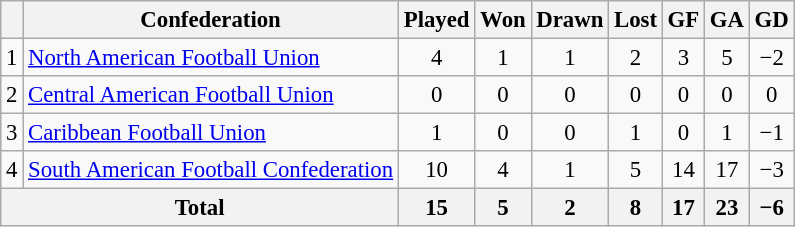<table class="wikitable plainrowheaders sortable" style="text-align:center;font-size:95%">
<tr>
<th></th>
<th>Confederation</th>
<th>Played</th>
<th>Won</th>
<th>Drawn</th>
<th>Lost</th>
<th>GF</th>
<th>GA</th>
<th>GD</th>
</tr>
<tr align=center>
<td>1</td>
<td align=left><a href='#'>North American Football Union</a></td>
<td align="center">4</td>
<td align="center">1</td>
<td align="center">1</td>
<td align="center">2</td>
<td align="center">3</td>
<td align="center">5</td>
<td align="center">−2</td>
</tr>
<tr align=center>
<td>2</td>
<td align=left><a href='#'>Central American Football Union</a></td>
<td align="center">0</td>
<td align="center">0</td>
<td align="center">0</td>
<td align="center">0</td>
<td align="center">0</td>
<td align="center">0</td>
<td align="center">0</td>
</tr>
<tr align=center>
<td>3</td>
<td align=left><a href='#'>Caribbean Football Union</a></td>
<td align="center">1</td>
<td align="center">0</td>
<td align="center">0</td>
<td align="center">1</td>
<td align="center">0</td>
<td align="center">1</td>
<td align="center">−1</td>
</tr>
<tr align=center>
<td>4</td>
<td align=left><a href='#'>South American Football Confederation</a></td>
<td align="center">10</td>
<td align="center">4</td>
<td align="center">1</td>
<td align="center">5</td>
<td align="center">14</td>
<td align="center">17</td>
<td align="center">−3</td>
</tr>
<tr>
<th colspan=2>Total</th>
<th>15</th>
<th>5</th>
<th>2</th>
<th>8</th>
<th>17</th>
<th>23</th>
<th>−6</th>
</tr>
</table>
